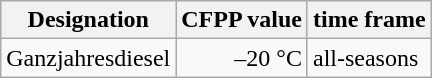<table class="wikitable">
<tr>
<th>Designation</th>
<th>CFPP value</th>
<th>time frame</th>
</tr>
<tr>
<td>Ganzjahresdiesel</td>
<td align=right>–20 °C</td>
<td>all-seasons</td>
</tr>
</table>
